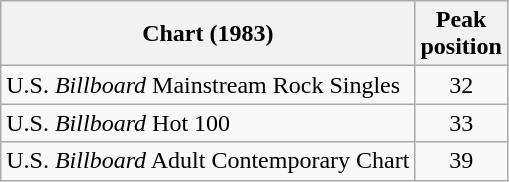<table class="wikitable">
<tr>
<th>Chart (1983)</th>
<th>Peak<br>position</th>
</tr>
<tr>
<td>U.S. <em>Billboard</em> Mainstream Rock Singles</td>
<td align="center">32</td>
</tr>
<tr>
<td>U.S. <em>Billboard</em> Hot 100</td>
<td align="center">33</td>
</tr>
<tr>
<td>U.S. <em>Billboard</em> Adult Contemporary Chart</td>
<td align="center">39</td>
</tr>
</table>
